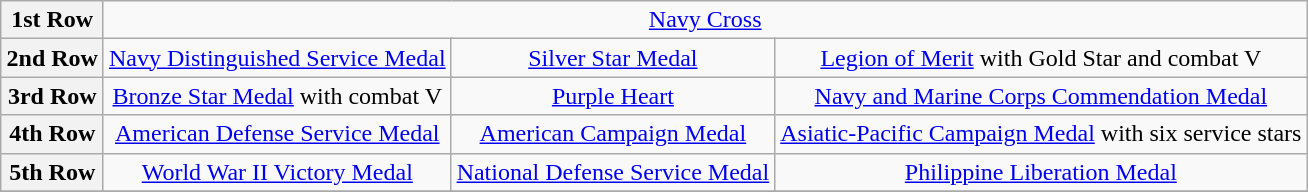<table class="wikitable" style="margin:1em auto; text-align:center;">
<tr>
<th>1st Row</th>
<td colspan="9"><a href='#'>Navy Cross</a></td>
</tr>
<tr>
<th>2nd Row</th>
<td colspan="3"><a href='#'>Navy Distinguished Service Medal</a></td>
<td colspan="3"><a href='#'>Silver Star Medal</a></td>
<td colspan="3"><a href='#'>Legion of Merit</a> with Gold Star and combat V</td>
</tr>
<tr>
<th>3rd Row</th>
<td colspan="3"><a href='#'>Bronze Star Medal</a> with combat V</td>
<td colspan="3"><a href='#'>Purple Heart</a></td>
<td colspan="3"><a href='#'>Navy and Marine Corps Commendation Medal</a></td>
</tr>
<tr>
<th>4th Row</th>
<td colspan="3"><a href='#'>American Defense Service Medal</a></td>
<td colspan="3"><a href='#'>American Campaign Medal</a></td>
<td colspan="3"><a href='#'>Asiatic-Pacific Campaign Medal</a> with six service stars</td>
</tr>
<tr>
<th>5th Row</th>
<td colspan="3"><a href='#'>World War II Victory Medal</a></td>
<td colspan="3"><a href='#'>National Defense Service Medal</a></td>
<td colspan="3"><a href='#'>Philippine Liberation Medal</a></td>
</tr>
<tr>
</tr>
</table>
